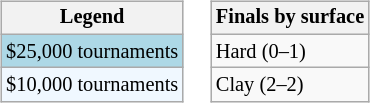<table>
<tr valign=top>
<td><br><table class=wikitable style="font-size:85%">
<tr>
<th>Legend</th>
</tr>
<tr style="background:lightblue;">
<td>$25,000 tournaments</td>
</tr>
<tr style="background:#f0f8ff;">
<td>$10,000 tournaments</td>
</tr>
</table>
</td>
<td><br><table class=wikitable style="font-size:85%">
<tr>
<th>Finals by surface</th>
</tr>
<tr>
<td>Hard (0–1)</td>
</tr>
<tr>
<td>Clay (2–2)</td>
</tr>
</table>
</td>
</tr>
</table>
